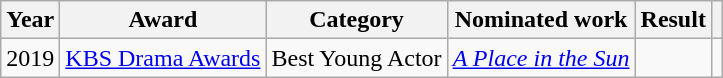<table class="wikitable sortable">
<tr>
<th>Year</th>
<th>Award</th>
<th>Category</th>
<th>Nominated work</th>
<th>Result</th>
<th scope="col" class="unsortable"></th>
</tr>
<tr>
<td>2019</td>
<td><a href='#'>KBS Drama Awards</a></td>
<td>Best Young Actor</td>
<td><em><a href='#'>A Place in the Sun</a></em></td>
<td></td>
<td></td>
</tr>
</table>
